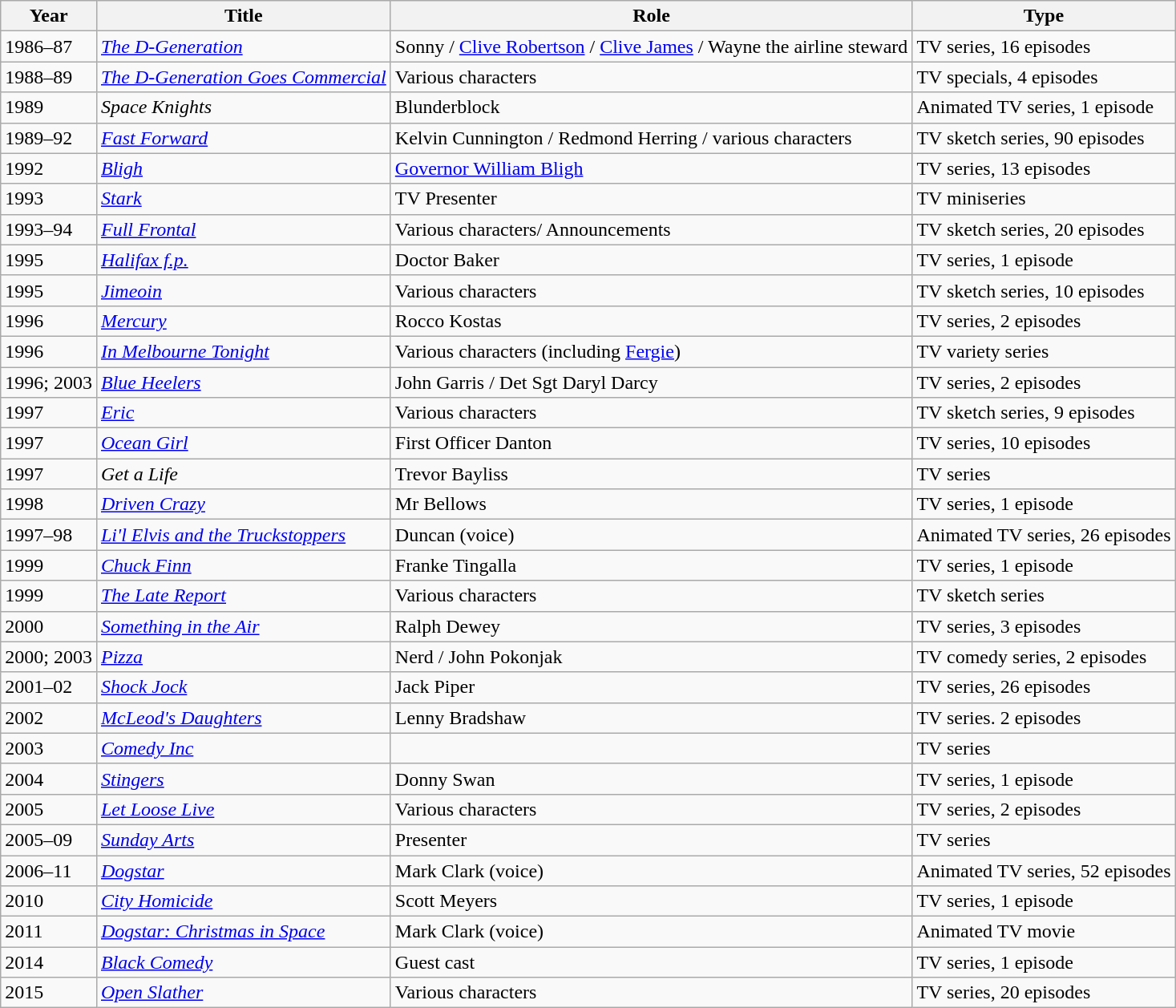<table class="wikitable">
<tr>
<th>Year</th>
<th>Title</th>
<th>Role</th>
<th>Type</th>
</tr>
<tr>
<td>1986–87</td>
<td><em><a href='#'>The D-Generation</a></em></td>
<td>Sonny / <a href='#'>Clive Robertson</a> / <a href='#'>Clive James</a> / Wayne the airline steward</td>
<td>TV series, 16 episodes</td>
</tr>
<tr>
<td>1988–89</td>
<td><em><a href='#'> The D-Generation Goes Commercial</a></em></td>
<td>Various characters</td>
<td>TV specials, 4 episodes</td>
</tr>
<tr>
<td>1989</td>
<td><em>Space Knights</em></td>
<td>Blunderblock</td>
<td>Animated TV series, 1 episode</td>
</tr>
<tr>
<td>1989–92</td>
<td><em><a href='#'>Fast Forward</a></em></td>
<td>Kelvin Cunnington / Redmond Herring / various characters</td>
<td>TV sketch series, 90 episodes</td>
</tr>
<tr>
<td>1992</td>
<td><em><a href='#'>Bligh</a></em></td>
<td><a href='#'>Governor William Bligh</a></td>
<td>TV series, 13 episodes</td>
</tr>
<tr>
<td>1993</td>
<td><em><a href='#'>Stark</a></em></td>
<td>TV Presenter</td>
<td>TV miniseries</td>
</tr>
<tr>
<td>1993–94</td>
<td><em><a href='#'>Full Frontal</a></em></td>
<td>Various characters/ Announcements</td>
<td>TV sketch series, 20 episodes</td>
</tr>
<tr>
<td>1995</td>
<td><em><a href='#'>Halifax f.p.</a></em></td>
<td>Doctor Baker</td>
<td>TV series, 1 episode</td>
</tr>
<tr>
<td>1995</td>
<td><em><a href='#'>Jimeoin</a></em></td>
<td>Various characters</td>
<td>TV sketch series, 10 episodes</td>
</tr>
<tr>
<td>1996</td>
<td><em><a href='#'>Mercury</a></em></td>
<td>Rocco Kostas</td>
<td>TV series, 2 episodes</td>
</tr>
<tr>
<td>1996</td>
<td><em><a href='#'>In Melbourne Tonight</a></em></td>
<td>Various characters (including <a href='#'>Fergie</a>)</td>
<td>TV variety series</td>
</tr>
<tr>
<td>1996; 2003</td>
<td><em><a href='#'>Blue Heelers</a></em></td>
<td>John Garris / Det Sgt Daryl Darcy</td>
<td>TV series, 2 episodes</td>
</tr>
<tr>
<td>1997</td>
<td><em><a href='#'>Eric</a></em></td>
<td>Various characters</td>
<td>TV sketch series, 9 episodes</td>
</tr>
<tr>
<td>1997</td>
<td><em><a href='#'>Ocean Girl</a></em></td>
<td>First Officer Danton</td>
<td>TV series, 10 episodes</td>
</tr>
<tr>
<td>1997</td>
<td><em>Get a Life</em></td>
<td>Trevor Bayliss</td>
<td>TV series</td>
</tr>
<tr>
<td>1998</td>
<td><em><a href='#'>Driven Crazy</a></em></td>
<td>Mr Bellows</td>
<td>TV series, 1 episode</td>
</tr>
<tr>
<td>1997–98</td>
<td><em><a href='#'>Li'l Elvis and the Truckstoppers</a></em></td>
<td>Duncan (voice)</td>
<td>Animated TV series, 26 episodes</td>
</tr>
<tr>
<td>1999</td>
<td><em><a href='#'>Chuck Finn</a></em></td>
<td>Franke Tingalla</td>
<td>TV series, 1 episode</td>
</tr>
<tr>
<td>1999</td>
<td><em><a href='#'>The Late Report</a></em></td>
<td>Various characters</td>
<td>TV sketch series</td>
</tr>
<tr>
<td>2000</td>
<td><em><a href='#'>Something in the Air</a></em></td>
<td>Ralph Dewey</td>
<td>TV series, 3 episodes</td>
</tr>
<tr>
<td>2000; 2003</td>
<td><em><a href='#'>Pizza</a></em></td>
<td>Nerd / John Pokonjak</td>
<td>TV comedy series, 2 episodes</td>
</tr>
<tr>
<td>2001–02</td>
<td><em><a href='#'>Shock Jock</a></em></td>
<td>Jack Piper</td>
<td>TV series, 26 episodes</td>
</tr>
<tr>
<td>2002</td>
<td><em><a href='#'>McLeod's Daughters</a></em></td>
<td>Lenny Bradshaw</td>
<td>TV series. 2 episodes</td>
</tr>
<tr>
<td>2003</td>
<td><em><a href='#'>Comedy Inc</a></em></td>
<td></td>
<td>TV series</td>
</tr>
<tr>
<td>2004</td>
<td><em><a href='#'>Stingers</a></em></td>
<td>Donny Swan</td>
<td>TV series, 1 episode</td>
</tr>
<tr>
<td>2005</td>
<td><em><a href='#'>Let Loose Live</a></em></td>
<td>Various characters</td>
<td>TV series, 2 episodes</td>
</tr>
<tr>
<td>2005–09</td>
<td><em><a href='#'>Sunday Arts</a></em></td>
<td>Presenter</td>
<td>TV series</td>
</tr>
<tr>
<td>2006–11</td>
<td><em><a href='#'>Dogstar</a></em></td>
<td>Mark Clark (voice)</td>
<td>Animated TV series, 52 episodes</td>
</tr>
<tr>
<td>2010</td>
<td><em><a href='#'>City Homicide</a></em></td>
<td>Scott Meyers</td>
<td>TV series, 1 episode</td>
</tr>
<tr>
<td>2011</td>
<td><em><a href='#'>Dogstar: Christmas in Space</a></em></td>
<td>Mark Clark (voice)</td>
<td>Animated TV movie</td>
</tr>
<tr>
<td>2014</td>
<td><em><a href='#'>Black Comedy</a></em></td>
<td>Guest cast</td>
<td>TV series, 1 episode</td>
</tr>
<tr>
<td>2015</td>
<td><em><a href='#'>Open Slather</a></em></td>
<td>Various characters</td>
<td>TV series, 20 episodes</td>
</tr>
</table>
